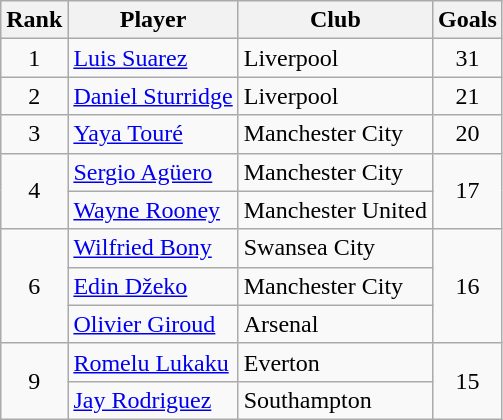<table class="wikitable sortable" style="text-align:center">
<tr>
<th>Rank</th>
<th>Player</th>
<th>Club</th>
<th>Goals</th>
</tr>
<tr>
<td>1</td>
<td align="left"> <a href='#'>Luis Suarez</a></td>
<td align="left">Liverpool</td>
<td>31</td>
</tr>
<tr>
<td>2</td>
<td align="left"> <a href='#'>Daniel Sturridge</a></td>
<td align="left">Liverpool</td>
<td>21</td>
</tr>
<tr>
<td>3</td>
<td align="left"> <a href='#'>Yaya Touré</a></td>
<td align="left">Manchester City</td>
<td>20</td>
</tr>
<tr>
<td rowspan="2">4</td>
<td align="left"> <a href='#'>Sergio Agüero</a></td>
<td align="left">Manchester City</td>
<td rowspan="2">17</td>
</tr>
<tr>
<td align="left"> <a href='#'>Wayne Rooney</a></td>
<td align="left">Manchester United</td>
</tr>
<tr>
<td rowspan="3">6</td>
<td align="left"> <a href='#'>Wilfried Bony</a></td>
<td align="left">Swansea City</td>
<td rowspan="3">16</td>
</tr>
<tr>
<td align="left"> <a href='#'>Edin Džeko</a></td>
<td align="left">Manchester City</td>
</tr>
<tr>
<td align="left"> <a href='#'>Olivier Giroud</a></td>
<td align="left">Arsenal</td>
</tr>
<tr>
<td rowspan="2">9</td>
<td align="left"> <a href='#'>Romelu Lukaku</a></td>
<td align="left">Everton</td>
<td rowspan="2">15</td>
</tr>
<tr>
<td align="left"> <a href='#'>Jay Rodriguez</a></td>
<td align="left">Southampton</td>
</tr>
</table>
